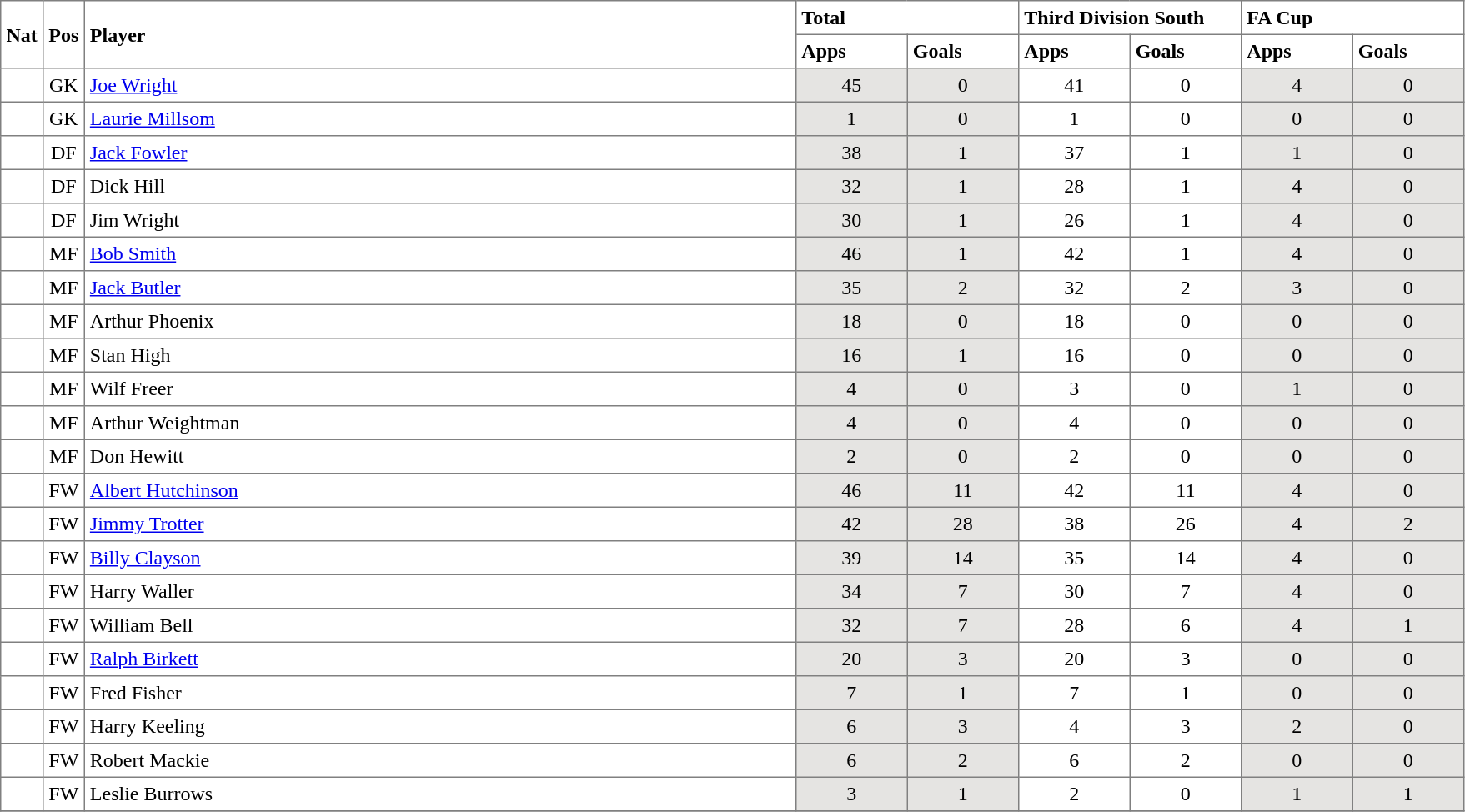<table class="toccolours" border="1" cellpadding="4" cellspacing="0" style="text-align:center; border-collapse: collapse; margin:0;">
<tr>
<th rowspan=2>Nat</th>
<th rowspan=2>Pos</th>
<th rowspan=2 style="width:35em" align="left">Player</th>
<th colspan=2 style="width:10em" align="left">Total</th>
<th colspan=2 style="width:10em" align="left">Third Division South</th>
<th colspan=2 style="width:10em" align="left">FA Cup</th>
</tr>
<tr>
<th style="width:5em" align="left">Apps</th>
<th style="width:5em" align="left">Goals</th>
<th style="width:5em" align="left">Apps</th>
<th style="width:5em" align="left">Goals</th>
<th style="width:5em" align="left">Apps</th>
<th style="width:5em" align="left">Goals</th>
</tr>
<tr>
<td></td>
<td>GK</td>
<td align="left"><a href='#'>Joe Wright</a></td>
<td style="background:#E5E4E2">45</td>
<td style="background:#E5E4E2">0</td>
<td>41</td>
<td>0</td>
<td style="background:#E5E4E2">4</td>
<td style="background:#E5E4E2">0</td>
</tr>
<tr>
<td></td>
<td>GK</td>
<td align="left"><a href='#'>Laurie Millsom</a></td>
<td style="background:#E5E4E2">1</td>
<td style="background:#E5E4E2">0</td>
<td>1</td>
<td>0</td>
<td style="background:#E5E4E2">0</td>
<td style="background:#E5E4E2">0</td>
</tr>
<tr>
<td></td>
<td>DF</td>
<td align="left"><a href='#'>Jack Fowler</a></td>
<td style="background:#E5E4E2">38</td>
<td style="background:#E5E4E2">1</td>
<td>37</td>
<td>1</td>
<td style="background:#E5E4E2">1</td>
<td style="background:#E5E4E2">0</td>
</tr>
<tr>
<td></td>
<td>DF</td>
<td align="left">Dick Hill</td>
<td style="background:#E5E4E2">32</td>
<td style="background:#E5E4E2">1</td>
<td>28</td>
<td>1</td>
<td style="background:#E5E4E2">4</td>
<td style="background:#E5E4E2">0</td>
</tr>
<tr>
<td></td>
<td>DF</td>
<td align="left">Jim Wright</td>
<td style="background:#E5E4E2">30</td>
<td style="background:#E5E4E2">1</td>
<td>26</td>
<td>1</td>
<td style="background:#E5E4E2">4</td>
<td style="background:#E5E4E2">0</td>
</tr>
<tr>
<td></td>
<td>MF</td>
<td align="left"><a href='#'>Bob Smith</a></td>
<td style="background:#E5E4E2">46</td>
<td style="background:#E5E4E2">1</td>
<td>42</td>
<td>1</td>
<td style="background:#E5E4E2">4</td>
<td style="background:#E5E4E2">0</td>
</tr>
<tr>
<td></td>
<td>MF</td>
<td align="left"><a href='#'>Jack Butler</a></td>
<td style="background:#E5E4E2">35</td>
<td style="background:#E5E4E2">2</td>
<td>32</td>
<td>2</td>
<td style="background:#E5E4E2">3</td>
<td style="background:#E5E4E2">0</td>
</tr>
<tr>
<td></td>
<td>MF</td>
<td align="left">Arthur Phoenix</td>
<td style="background:#E5E4E2">18</td>
<td style="background:#E5E4E2">0</td>
<td>18</td>
<td>0</td>
<td style="background:#E5E4E2">0</td>
<td style="background:#E5E4E2">0</td>
</tr>
<tr>
<td></td>
<td>MF</td>
<td align="left">Stan High</td>
<td style="background:#E5E4E2">16</td>
<td style="background:#E5E4E2">1</td>
<td>16</td>
<td>0</td>
<td style="background:#E5E4E2">0</td>
<td style="background:#E5E4E2">0</td>
</tr>
<tr>
<td></td>
<td>MF</td>
<td align="left">Wilf Freer</td>
<td style="background:#E5E4E2">4</td>
<td style="background:#E5E4E2">0</td>
<td>3</td>
<td>0</td>
<td style="background:#E5E4E2">1</td>
<td style="background:#E5E4E2">0</td>
</tr>
<tr>
<td></td>
<td>MF</td>
<td align="left">Arthur Weightman</td>
<td style="background:#E5E4E2">4</td>
<td style="background:#E5E4E2">0</td>
<td>4</td>
<td>0</td>
<td style="background:#E5E4E2">0</td>
<td style="background:#E5E4E2">0</td>
</tr>
<tr>
<td></td>
<td>MF</td>
<td align="left">Don Hewitt</td>
<td style="background:#E5E4E2">2</td>
<td style="background:#E5E4E2">0</td>
<td>2</td>
<td>0</td>
<td style="background:#E5E4E2">0</td>
<td style="background:#E5E4E2">0</td>
</tr>
<tr>
<td></td>
<td>FW</td>
<td align="left"><a href='#'>Albert Hutchinson</a></td>
<td style="background:#E5E4E2">46</td>
<td style="background:#E5E4E2">11</td>
<td>42</td>
<td>11</td>
<td style="background:#E5E4E2">4</td>
<td style="background:#E5E4E2">0</td>
</tr>
<tr>
<td></td>
<td>FW</td>
<td align="left"><a href='#'>Jimmy Trotter</a></td>
<td style="background:#E5E4E2">42</td>
<td style="background:#E5E4E2">28</td>
<td>38</td>
<td>26</td>
<td style="background:#E5E4E2">4</td>
<td style="background:#E5E4E2">2</td>
</tr>
<tr>
<td></td>
<td>FW</td>
<td align="left"><a href='#'>Billy Clayson</a></td>
<td style="background:#E5E4E2">39</td>
<td style="background:#E5E4E2">14</td>
<td>35</td>
<td>14</td>
<td style="background:#E5E4E2">4</td>
<td style="background:#E5E4E2">0</td>
</tr>
<tr>
<td></td>
<td>FW</td>
<td align="left">Harry Waller</td>
<td style="background:#E5E4E2">34</td>
<td style="background:#E5E4E2">7</td>
<td>30</td>
<td>7</td>
<td style="background:#E5E4E2">4</td>
<td style="background:#E5E4E2">0</td>
</tr>
<tr>
<td></td>
<td>FW</td>
<td align="left">William Bell</td>
<td style="background:#E5E4E2">32</td>
<td style="background:#E5E4E2">7</td>
<td>28</td>
<td>6</td>
<td style="background:#E5E4E2">4</td>
<td style="background:#E5E4E2">1</td>
</tr>
<tr>
<td></td>
<td>FW</td>
<td align="left"><a href='#'>Ralph Birkett</a></td>
<td style="background:#E5E4E2">20</td>
<td style="background:#E5E4E2">3</td>
<td>20</td>
<td>3</td>
<td style="background:#E5E4E2">0</td>
<td style="background:#E5E4E2">0</td>
</tr>
<tr>
<td></td>
<td>FW</td>
<td align="left">Fred Fisher</td>
<td style="background:#E5E4E2">7</td>
<td style="background:#E5E4E2">1</td>
<td>7</td>
<td>1</td>
<td style="background:#E5E4E2">0</td>
<td style="background:#E5E4E2">0</td>
</tr>
<tr>
<td></td>
<td>FW</td>
<td align="left">Harry Keeling</td>
<td style="background:#E5E4E2">6</td>
<td style="background:#E5E4E2">3</td>
<td>4</td>
<td>3</td>
<td style="background:#E5E4E2">2</td>
<td style="background:#E5E4E2">0</td>
</tr>
<tr>
<td></td>
<td>FW</td>
<td align="left">Robert Mackie</td>
<td style="background:#E5E4E2">6</td>
<td style="background:#E5E4E2">2</td>
<td>6</td>
<td>2</td>
<td style="background:#E5E4E2">0</td>
<td style="background:#E5E4E2">0</td>
</tr>
<tr>
<td></td>
<td>FW</td>
<td align="left">Leslie Burrows</td>
<td style="background:#E5E4E2">3</td>
<td style="background:#E5E4E2">1</td>
<td>2</td>
<td>0</td>
<td style="background:#E5E4E2">1</td>
<td style="background:#E5E4E2">1</td>
</tr>
<tr>
</tr>
</table>
